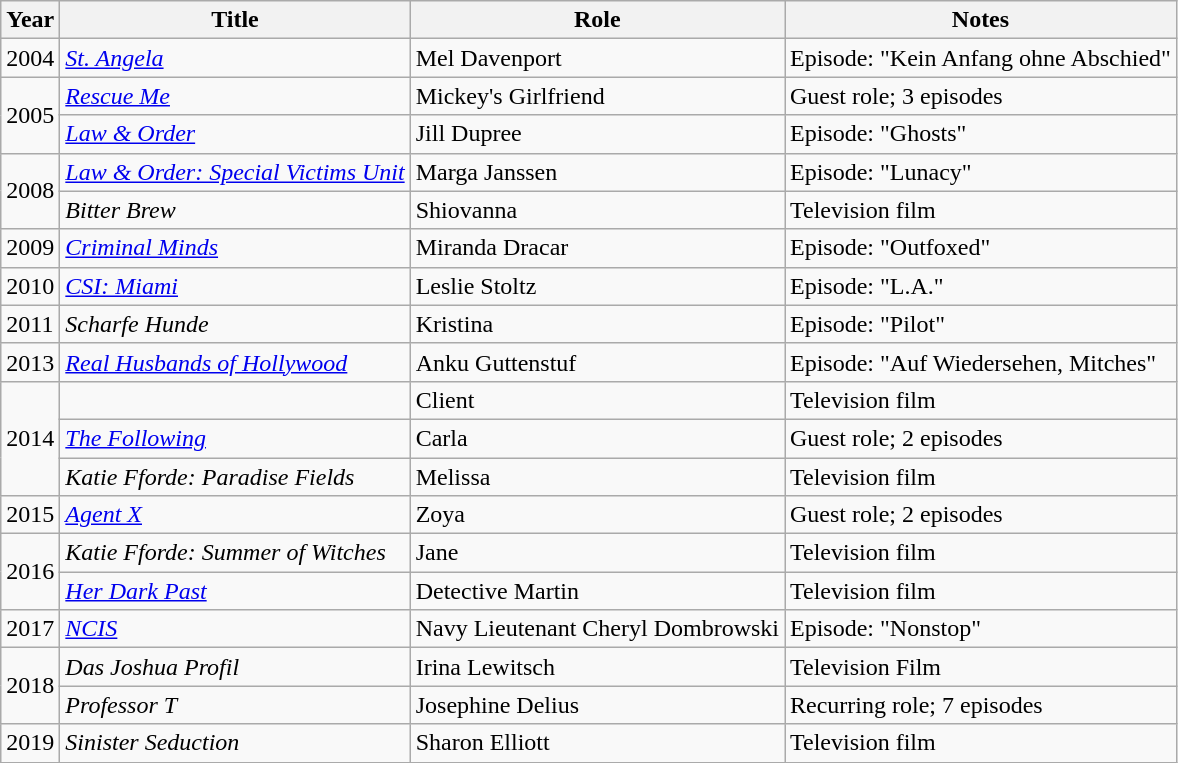<table class="wikitable">
<tr>
<th>Year</th>
<th>Title</th>
<th>Role</th>
<th>Notes</th>
</tr>
<tr>
<td>2004</td>
<td><em><a href='#'>St. Angela</a></em></td>
<td>Mel Davenport</td>
<td>Episode: "Kein Anfang ohne Abschied"</td>
</tr>
<tr>
<td rowspan="2">2005</td>
<td><em><a href='#'>Rescue Me</a></em></td>
<td>Mickey's Girlfriend</td>
<td>Guest role; 3 episodes</td>
</tr>
<tr>
<td><em><a href='#'>Law & Order</a></em></td>
<td>Jill Dupree</td>
<td>Episode: "Ghosts"</td>
</tr>
<tr>
<td rowspan="2">2008</td>
<td><em><a href='#'>Law & Order: Special Victims Unit</a></em></td>
<td>Marga Janssen</td>
<td>Episode: "Lunacy"</td>
</tr>
<tr>
<td><em>Bitter Brew</em></td>
<td>Shiovanna</td>
<td>Television film</td>
</tr>
<tr>
<td>2009</td>
<td><em><a href='#'>Criminal Minds</a></em></td>
<td>Miranda Dracar</td>
<td>Episode: "Outfoxed"</td>
</tr>
<tr>
<td>2010</td>
<td><em><a href='#'>CSI: Miami</a></em></td>
<td>Leslie Stoltz</td>
<td>Episode: "L.A."</td>
</tr>
<tr>
<td>2011</td>
<td><em>Scharfe Hunde</em></td>
<td>Kristina</td>
<td>Episode: "Pilot"</td>
</tr>
<tr>
<td>2013</td>
<td><em><a href='#'>Real Husbands of Hollywood</a></em></td>
<td>Anku Guttenstuf</td>
<td>Episode: "Auf Wiedersehen, Mitches"</td>
</tr>
<tr>
<td rowspan="3">2014</td>
<td><em></em></td>
<td>Client</td>
<td>Television film</td>
</tr>
<tr>
<td><em><a href='#'>The Following</a></em></td>
<td>Carla</td>
<td>Guest role; 2 episodes</td>
</tr>
<tr>
<td><em>Katie Fforde: Paradise Fields</em></td>
<td>Melissa</td>
<td>Television film</td>
</tr>
<tr>
<td>2015</td>
<td><em><a href='#'>Agent X</a></em></td>
<td>Zoya</td>
<td>Guest role; 2 episodes</td>
</tr>
<tr>
<td rowspan="2">2016</td>
<td><em>Katie Fforde: Summer of Witches</em></td>
<td>Jane</td>
<td>Television film</td>
</tr>
<tr>
<td><em><a href='#'>Her Dark Past</a></em></td>
<td>Detective Martin</td>
<td>Television film</td>
</tr>
<tr>
<td>2017</td>
<td><em><a href='#'>NCIS</a></em></td>
<td>Navy Lieutenant Cheryl Dombrowski</td>
<td>Episode: "Nonstop"</td>
</tr>
<tr>
<td rowspan="2">2018</td>
<td><em>Das Joshua Profil</em></td>
<td>Irina Lewitsch</td>
<td>Television Film</td>
</tr>
<tr>
<td><em>Professor T</em></td>
<td>Josephine Delius</td>
<td>Recurring role; 7 episodes</td>
</tr>
<tr>
<td>2019</td>
<td><em>Sinister Seduction</em></td>
<td>Sharon Elliott</td>
<td>Television film</td>
</tr>
</table>
